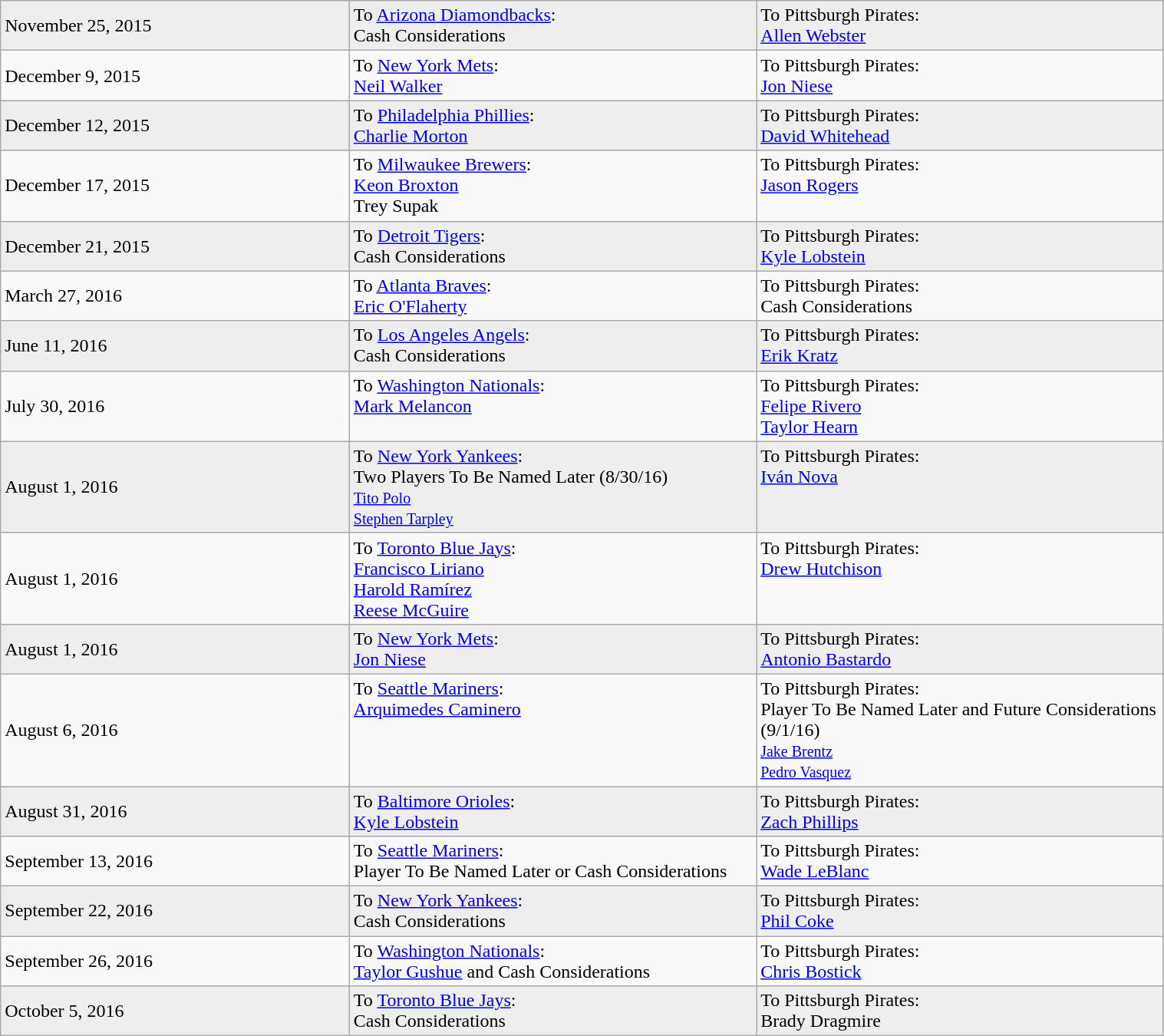<table class="wikitable" style="border:1px solid #999999; width:80%;">
<tr bgcolor="eeeeee">
<td style="width:30%;">November 25, 2015</td>
<td style="width:35%;" valign="top">To <a href='#'>Arizona Diamondbacks</a>:<br>Cash Considerations</td>
<td style="width:35%;" valign="top">To Pittsburgh Pirates:<br><a href='#'>Allen Webster</a></td>
</tr>
<tr bgcolor=>
<td style="width:30%;">December 9, 2015</td>
<td style="width:35%;" valign="top">To <a href='#'>New York Mets</a>:<br><a href='#'>Neil Walker</a></td>
<td style="width:35%;" valign="top">To Pittsburgh Pirates:<br><a href='#'>Jon Niese</a></td>
</tr>
<tr bgcolor="eeeeee">
<td style="width:30%;">December 12, 2015</td>
<td style="width:35%;" valign="top">To <a href='#'>Philadelphia Phillies</a>:<br><a href='#'>Charlie Morton</a></td>
<td style="width:35%;" valign="top">To Pittsburgh Pirates:<br><a href='#'>David Whitehead</a></td>
</tr>
<tr bgcolor=>
<td style="width:30%;">December 17, 2015</td>
<td style="width:35%;" valign="top">To <a href='#'>Milwaukee Brewers</a>:<br><a href='#'>Keon Broxton</a><br>
Trey Supak</td>
<td style="width:35%;" valign="top">To Pittsburgh Pirates:<br><a href='#'>Jason Rogers</a></td>
</tr>
<tr bgcolor="eeeeee">
<td style="width:30%;">December 21, 2015</td>
<td style="width:35%;" valign="top">To <a href='#'>Detroit Tigers</a>:<br>Cash Considerations</td>
<td style="width:35%;" valign="top">To Pittsburgh Pirates:<br><a href='#'>Kyle Lobstein</a></td>
</tr>
<tr bgcolor=>
<td style="width:30%;">March 27, 2016</td>
<td style="width:35%;" valign="top">To <a href='#'>Atlanta Braves</a>:<br><a href='#'>Eric O'Flaherty</a></td>
<td style="width:35%;" valign="top">To Pittsburgh Pirates:<br>Cash Considerations</td>
</tr>
<tr bgcolor="eeeeee">
<td style="width:30%;">June 11, 2016</td>
<td style="width:35%;" valign="top">To <a href='#'>Los Angeles Angels</a>:<br>Cash Considerations</td>
<td style="width:35%;" valign="top">To Pittsburgh Pirates:<br><a href='#'>Erik Kratz</a></td>
</tr>
<tr bgcolor=>
<td style="width:30%;">July 30, 2016</td>
<td style="width:35%;" valign="top">To <a href='#'>Washington Nationals</a>:<br><a href='#'>Mark Melancon</a></td>
<td style="width:35%;" valign="top">To Pittsburgh Pirates:<br><a href='#'>Felipe Rivero</a><br><a href='#'>Taylor Hearn</a></td>
</tr>
<tr bgcolor="eeeeee">
<td style="width:30%;">August 1, 2016</td>
<td style="width:35%;" valign="top">To <a href='#'>New York Yankees</a>:<br>Two Players To Be Named Later (8/30/16)<br>
<small><a href='#'>Tito Polo</a><br><a href='#'>Stephen Tarpley</a></small></td>
<td style="width:35%;" valign="top">To Pittsburgh Pirates:<br><a href='#'>Iván Nova</a></td>
</tr>
<tr bgcolor=>
<td style="width:30%;">August 1, 2016</td>
<td style="width:35%;" valign="top">To <a href='#'>Toronto Blue Jays</a>:<br><a href='#'>Francisco Liriano</a><br><a href='#'>Harold Ramírez</a><br><a href='#'>Reese McGuire</a></td>
<td style="width:35%;" valign="top">To Pittsburgh Pirates:<br><a href='#'>Drew Hutchison</a></td>
</tr>
<tr bgcolor="eeeeee">
<td style="width:30%;">August 1, 2016</td>
<td style="width:35%;" valign="top">To <a href='#'>New York Mets</a>:<br><a href='#'>Jon Niese</a></td>
<td style="width:35%;" valign="top">To Pittsburgh Pirates:<br><a href='#'>Antonio Bastardo</a></td>
</tr>
<tr bgcolor=>
<td style="width:30%;">August 6, 2016</td>
<td style="width:35%;" valign="top">To <a href='#'>Seattle Mariners</a>:<br><a href='#'>Arquimedes Caminero</a></td>
<td style="width:35%;" valign="top">To Pittsburgh Pirates:<br>Player To Be Named Later and Future Considerations (9/1/16)<br>
<small><a href='#'>Jake Brentz</a><br><a href='#'>Pedro Vasquez</a></small></td>
</tr>
<tr bgcolor="eeeeee">
<td style="width:30%;">August 31, 2016</td>
<td style="width:35%;" valign="top">To <a href='#'>Baltimore Orioles</a>:<br><a href='#'>Kyle Lobstein</a></td>
<td style="width:35%;" valign="top">To Pittsburgh Pirates:<br><a href='#'>Zach Phillips</a></td>
</tr>
<tr bgcolor=>
<td style="width:30%;">September 13, 2016</td>
<td style="width:35%;" valign="top">To <a href='#'>Seattle Mariners</a>:<br>Player To Be Named Later or Cash Considerations</td>
<td style="width:35%;" valign="top">To Pittsburgh Pirates:<br><a href='#'>Wade LeBlanc</a></td>
</tr>
<tr bgcolor="eeeeee">
<td style="width:30%;">September 22, 2016</td>
<td style="width:35%;" valign="top">To <a href='#'>New York Yankees</a>:<br>Cash Considerations</td>
<td style="width:35%;" valign="top">To Pittsburgh Pirates:<br><a href='#'>Phil Coke</a></td>
</tr>
<tr bgcolor=>
<td style="width:30%;">September 26, 2016</td>
<td style="width:35%;" valign="top">To <a href='#'>Washington Nationals</a>:<br><a href='#'>Taylor Gushue</a> and Cash Considerations</td>
<td style="width:35%;" valign="top">To Pittsburgh Pirates:<br><a href='#'>Chris Bostick</a></td>
</tr>
<tr bgcolor="eeeeee">
<td style="width:30%;">October 5, 2016</td>
<td style="width:35%;" valign="top">To <a href='#'>Toronto Blue Jays</a>:<br>Cash Considerations</td>
<td style="width:35%;" valign="top">To Pittsburgh Pirates:<br>Brady Dragmire</td>
</tr>
</table>
